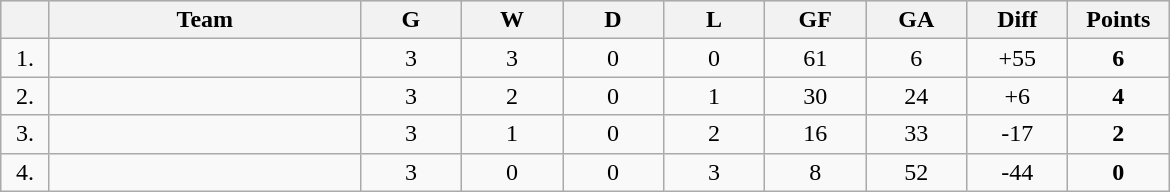<table class=wikitable style="text-align:center">
<tr bgcolor="#DCDCDC">
<th width="25"></th>
<th width="200">Team</th>
<th width="60">G</th>
<th width="60">W</th>
<th width="60">D</th>
<th width="60">L</th>
<th width="60">GF</th>
<th width="60">GA</th>
<th width="60">Diff</th>
<th width="60">Points</th>
</tr>
<tr bgcolor=>
<td>1.</td>
<td align=left></td>
<td>3</td>
<td>3</td>
<td>0</td>
<td>0</td>
<td>61</td>
<td>6</td>
<td>+55</td>
<td><strong>6</strong></td>
</tr>
<tr bgcolor=>
<td>2.</td>
<td align=left></td>
<td>3</td>
<td>2</td>
<td>0</td>
<td>1</td>
<td>30</td>
<td>24</td>
<td>+6</td>
<td><strong>4</strong></td>
</tr>
<tr bgcolor=>
<td>3.</td>
<td align=left></td>
<td>3</td>
<td>1</td>
<td>0</td>
<td>2</td>
<td>16</td>
<td>33</td>
<td>-17</td>
<td><strong>2</strong></td>
</tr>
<tr bgcolor=>
<td>4.</td>
<td align=left></td>
<td>3</td>
<td>0</td>
<td>0</td>
<td>3</td>
<td>8</td>
<td>52</td>
<td>-44</td>
<td><strong>0</strong></td>
</tr>
</table>
